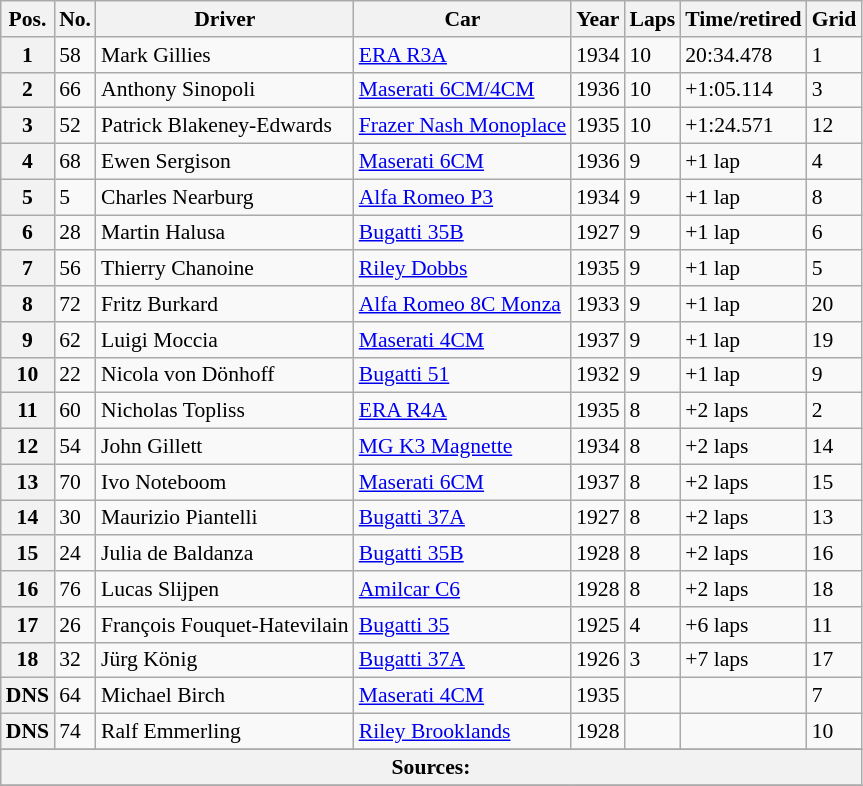<table class="wikitable" style="font-size:90%">
<tr>
<th>Pos.</th>
<th>No.</th>
<th>Driver</th>
<th>Car</th>
<th>Year</th>
<th>Laps</th>
<th>Time/retired</th>
<th>Grid</th>
</tr>
<tr>
<th>1</th>
<td>58</td>
<td> Mark Gillies</td>
<td><a href='#'>ERA R3A</a></td>
<td>1934</td>
<td>10</td>
<td>20:34.478</td>
<td>1</td>
</tr>
<tr>
<th>2</th>
<td>66</td>
<td> Anthony Sinopoli</td>
<td><a href='#'>Maserati 6CM/4CM</a></td>
<td>1936</td>
<td>10</td>
<td>+1:05.114</td>
<td>3</td>
</tr>
<tr>
<th>3</th>
<td>52</td>
<td> Patrick Blakeney-Edwards</td>
<td><a href='#'>Frazer Nash Monoplace</a></td>
<td>1935</td>
<td>10</td>
<td>+1:24.571</td>
<td>12</td>
</tr>
<tr>
<th>4</th>
<td>68</td>
<td> Ewen Sergison</td>
<td><a href='#'>Maserati 6CM</a></td>
<td>1936</td>
<td>9</td>
<td>+1 lap</td>
<td>4</td>
</tr>
<tr>
<th>5</th>
<td>5</td>
<td> Charles Nearburg</td>
<td><a href='#'>Alfa Romeo P3</a></td>
<td>1934</td>
<td>9</td>
<td>+1 lap</td>
<td>8</td>
</tr>
<tr>
<th>6</th>
<td>28</td>
<td> Martin Halusa</td>
<td><a href='#'>Bugatti 35B</a></td>
<td>1927</td>
<td>9</td>
<td>+1 lap</td>
<td>6</td>
</tr>
<tr>
<th>7</th>
<td>56</td>
<td> Thierry Chanoine</td>
<td><a href='#'>Riley Dobbs</a></td>
<td>1935</td>
<td>9</td>
<td>+1 lap</td>
<td>5</td>
</tr>
<tr>
<th>8</th>
<td>72</td>
<td> Fritz Burkard</td>
<td><a href='#'>Alfa Romeo 8C Monza</a></td>
<td>1933</td>
<td>9</td>
<td>+1 lap</td>
<td>20</td>
</tr>
<tr>
<th>9</th>
<td>62</td>
<td> Luigi Moccia</td>
<td><a href='#'>Maserati 4CM</a></td>
<td>1937</td>
<td>9</td>
<td>+1 lap</td>
<td>19</td>
</tr>
<tr>
<th>10</th>
<td>22</td>
<td> Nicola von Dönhoff</td>
<td><a href='#'>Bugatti 51</a></td>
<td>1932</td>
<td>9</td>
<td>+1 lap</td>
<td>9</td>
</tr>
<tr>
<th>11</th>
<td>60</td>
<td> Nicholas Topliss</td>
<td><a href='#'>ERA R4A</a></td>
<td>1935</td>
<td>8</td>
<td>+2 laps</td>
<td>2</td>
</tr>
<tr>
<th>12</th>
<td>54</td>
<td> John Gillett</td>
<td><a href='#'>MG K3 Magnette</a></td>
<td>1934</td>
<td>8</td>
<td>+2 laps</td>
<td>14</td>
</tr>
<tr>
<th>13</th>
<td>70</td>
<td> Ivo Noteboom</td>
<td><a href='#'>Maserati 6CM</a></td>
<td>1937</td>
<td>8</td>
<td>+2 laps</td>
<td>15</td>
</tr>
<tr>
<th>14</th>
<td>30</td>
<td> Maurizio Piantelli</td>
<td><a href='#'>Bugatti 37A</a></td>
<td>1927</td>
<td>8</td>
<td>+2 laps</td>
<td>13</td>
</tr>
<tr>
<th>15</th>
<td>24</td>
<td> Julia de Baldanza</td>
<td><a href='#'>Bugatti 35B</a></td>
<td>1928</td>
<td>8</td>
<td>+2 laps</td>
<td>16</td>
</tr>
<tr>
<th>16</th>
<td>76</td>
<td> Lucas Slijpen</td>
<td><a href='#'>Amilcar C6</a></td>
<td>1928</td>
<td>8</td>
<td>+2 laps</td>
<td>18</td>
</tr>
<tr>
<th>17</th>
<td>26</td>
<td> François Fouquet-Hatevilain</td>
<td><a href='#'>Bugatti 35</a></td>
<td>1925</td>
<td>4</td>
<td>+6 laps</td>
<td>11</td>
</tr>
<tr>
<th>18</th>
<td>32</td>
<td> Jürg König</td>
<td><a href='#'>Bugatti 37A</a></td>
<td>1926</td>
<td>3</td>
<td>+7 laps</td>
<td>17</td>
</tr>
<tr>
<th>DNS</th>
<td>64</td>
<td> Michael Birch</td>
<td><a href='#'>Maserati 4CM</a></td>
<td>1935</td>
<td></td>
<td></td>
<td>7</td>
</tr>
<tr>
<th>DNS</th>
<td>74</td>
<td> Ralf Emmerling</td>
<td><a href='#'>Riley Brooklands</a></td>
<td>1928</td>
<td></td>
<td></td>
<td>10</td>
</tr>
<tr>
</tr>
<tr style="background-color:#E5E4E2" align="center">
<th colspan=8>Sources:</th>
</tr>
<tr>
</tr>
</table>
